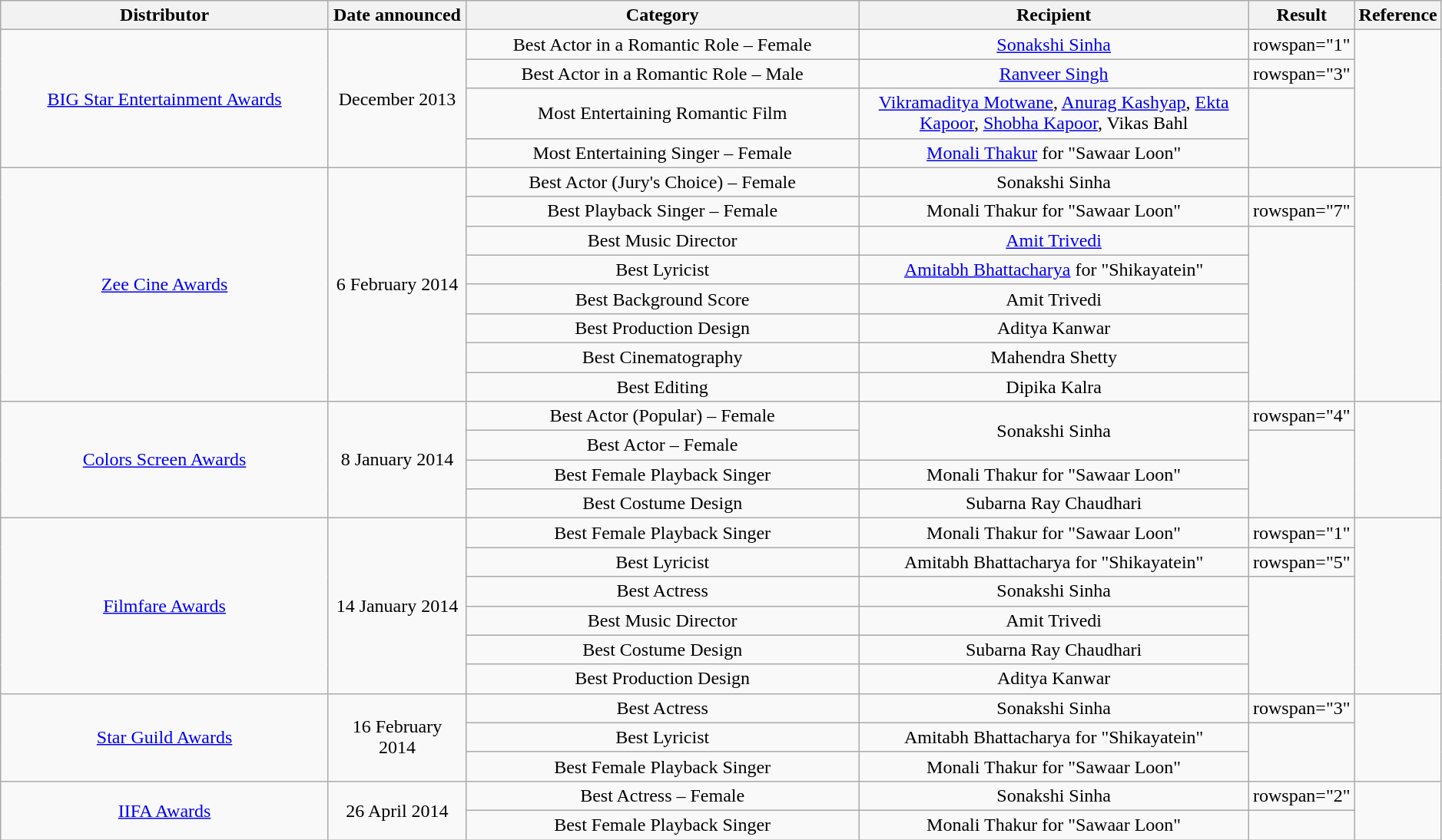<table class="wikitable mw-collapsible " style="width:99%; text-align:center;"  >
<tr>
<th width="25%" scope="col">Distributor</th>
<th width="10%" scope="col">Date announced</th>
<th width="30%" scope="col">Category</th>
<th width="30%" scope="col">Recipient</th>
<th width="7%" scope="col">Result</th>
<th width="2%" scope="col">Reference</th>
</tr>
<tr>
<td rowspan="4"><a href='#'>BIG Star Entertainment Awards</a></td>
<td rowspan="4">December 2013</td>
<td>Best Actor in a Romantic Role – Female</td>
<td><a href='#'>Sonakshi Sinha</a></td>
<td>rowspan="1" </td>
<td rowspan="4"></td>
</tr>
<tr>
<td>Best Actor in a Romantic Role – Male</td>
<td><a href='#'>Ranveer Singh</a></td>
<td>rowspan="3" </td>
</tr>
<tr>
<td>Most Entertaining Romantic Film</td>
<td><a href='#'>Vikramaditya Motwane</a>, <a href='#'>Anurag Kashyap</a>, <a href='#'>Ekta Kapoor</a>, <a href='#'>Shobha Kapoor</a>, Vikas Bahl</td>
</tr>
<tr>
<td>Most Entertaining Singer – Female</td>
<td><a href='#'>Monali Thakur</a> for "Sawaar Loon"</td>
</tr>
<tr>
<td rowspan="8"><a href='#'>Zee Cine Awards</a></td>
<td rowspan="8">6 February 2014</td>
<td>Best Actor (Jury's Choice) – Female</td>
<td>Sonakshi Sinha</td>
<td></td>
<td rowspan="8"></td>
</tr>
<tr>
<td>Best Playback Singer – Female</td>
<td>Monali Thakur for "Sawaar Loon"</td>
<td>rowspan="7" </td>
</tr>
<tr>
<td>Best Music Director</td>
<td><a href='#'>Amit Trivedi</a></td>
</tr>
<tr>
<td>Best Lyricist</td>
<td><a href='#'>Amitabh Bhattacharya</a> for "Shikayatein"</td>
</tr>
<tr>
<td>Best Background Score</td>
<td>Amit Trivedi</td>
</tr>
<tr>
<td>Best Production Design</td>
<td>Aditya Kanwar</td>
</tr>
<tr>
<td>Best Cinematography</td>
<td>Mahendra Shetty</td>
</tr>
<tr>
<td>Best Editing</td>
<td>Dipika Kalra</td>
</tr>
<tr>
<td rowspan="4"><a href='#'>Colors Screen Awards</a></td>
<td rowspan="4">8 January 2014</td>
<td>Best Actor (Popular) – Female</td>
<td rowspan="2">Sonakshi Sinha</td>
<td>rowspan="4" </td>
<td rowspan="4"></td>
</tr>
<tr>
<td>Best Actor – Female</td>
</tr>
<tr>
<td>Best Female Playback Singer</td>
<td>Monali Thakur for "Sawaar Loon"</td>
</tr>
<tr>
<td>Best Costume Design</td>
<td>Subarna Ray Chaudhari</td>
</tr>
<tr>
<td rowspan="6"><a href='#'>Filmfare Awards</a></td>
<td rowspan="6">14 January 2014</td>
<td>Best Female Playback Singer</td>
<td>Monali Thakur for "Sawaar Loon"</td>
<td>rowspan="1" </td>
<td rowspan="6"></td>
</tr>
<tr>
<td>Best Lyricist</td>
<td>Amitabh Bhattacharya for "Shikayatein"</td>
<td>rowspan="5" </td>
</tr>
<tr>
<td>Best Actress</td>
<td>Sonakshi Sinha</td>
</tr>
<tr>
<td>Best Music Director</td>
<td>Amit Trivedi</td>
</tr>
<tr>
<td>Best Costume Design</td>
<td>Subarna Ray Chaudhari</td>
</tr>
<tr>
<td>Best Production Design</td>
<td>Aditya Kanwar</td>
</tr>
<tr>
<td rowspan="3"><a href='#'>Star Guild Awards</a></td>
<td rowspan="3">16 February 2014</td>
<td>Best Actress</td>
<td>Sonakshi Sinha</td>
<td>rowspan="3" </td>
<td rowspan="3"></td>
</tr>
<tr>
<td>Best Lyricist</td>
<td>Amitabh Bhattacharya for "Shikayatein"</td>
</tr>
<tr>
<td>Best Female Playback Singer</td>
<td>Monali Thakur for "Sawaar Loon"</td>
</tr>
<tr>
<td rowspan="2"><a href='#'>IIFA Awards</a></td>
<td rowspan="2">26 April 2014</td>
<td>Best Actress – Female</td>
<td>Sonakshi Sinha</td>
<td>rowspan="2" </td>
<td rowspan="6"></td>
</tr>
<tr>
<td>Best Female Playback Singer</td>
<td>Monali Thakur for "Sawaar Loon"</td>
</tr>
</table>
